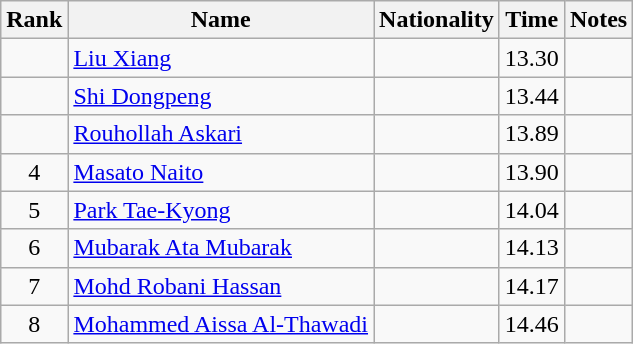<table class="wikitable sortable" style="text-align:center">
<tr>
<th>Rank</th>
<th>Name</th>
<th>Nationality</th>
<th>Time</th>
<th>Notes</th>
</tr>
<tr>
<td></td>
<td align=left><a href='#'>Liu Xiang</a></td>
<td align=left></td>
<td>13.30</td>
<td></td>
</tr>
<tr>
<td></td>
<td align=left><a href='#'>Shi Dongpeng</a></td>
<td align=left></td>
<td>13.44</td>
<td></td>
</tr>
<tr>
<td></td>
<td align=left><a href='#'>Rouhollah Askari</a></td>
<td align=left></td>
<td>13.89</td>
<td></td>
</tr>
<tr>
<td>4</td>
<td align=left><a href='#'>Masato Naito</a></td>
<td align=left></td>
<td>13.90</td>
<td></td>
</tr>
<tr>
<td>5</td>
<td align=left><a href='#'>Park Tae-Kyong</a></td>
<td align=left></td>
<td>14.04</td>
<td></td>
</tr>
<tr>
<td>6</td>
<td align=left><a href='#'>Mubarak Ata Mubarak</a></td>
<td align=left></td>
<td>14.13</td>
<td></td>
</tr>
<tr>
<td>7</td>
<td align=left><a href='#'>Mohd Robani Hassan</a></td>
<td align=left></td>
<td>14.17</td>
<td></td>
</tr>
<tr>
<td>8</td>
<td align=left><a href='#'>Mohammed Aissa Al-Thawadi</a></td>
<td align=left></td>
<td>14.46</td>
<td></td>
</tr>
</table>
